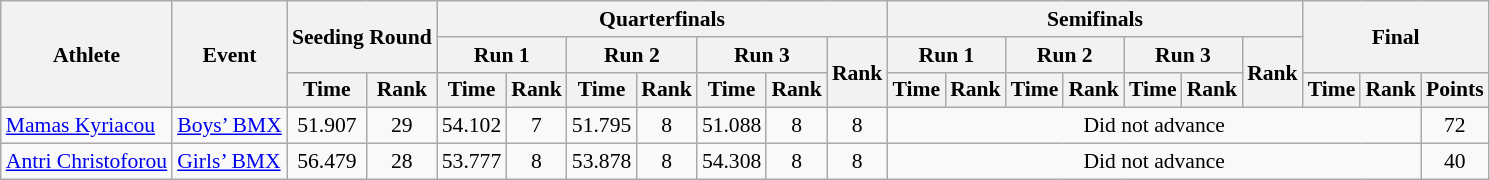<table class="wikitable" border="1" style="font-size:90%">
<tr>
<th rowspan=3>Athlete</th>
<th rowspan=3>Event</th>
<th rowspan=2 colspan=2>Seeding Round</th>
<th colspan=7>Quarterfinals</th>
<th colspan=7>Semifinals</th>
<th rowspan=2 colspan=3>Final</th>
</tr>
<tr>
<th colspan=2>Run 1</th>
<th colspan=2>Run 2</th>
<th colspan=2>Run 3</th>
<th rowspan=2>Rank</th>
<th colspan=2>Run 1</th>
<th colspan=2>Run 2</th>
<th colspan=2>Run 3</th>
<th rowspan=2>Rank</th>
</tr>
<tr>
<th>Time</th>
<th>Rank</th>
<th>Time</th>
<th>Rank</th>
<th>Time</th>
<th>Rank</th>
<th>Time</th>
<th>Rank</th>
<th>Time</th>
<th>Rank</th>
<th>Time</th>
<th>Rank</th>
<th>Time</th>
<th>Rank</th>
<th>Time</th>
<th>Rank</th>
<th>Points</th>
</tr>
<tr>
<td><a href='#'>Mamas Kyriacou</a></td>
<td><a href='#'>Boys’ BMX</a></td>
<td align=center>51.907</td>
<td align=center>29</td>
<td align=center>54.102</td>
<td align=center>7</td>
<td align=center>51.795</td>
<td align=center>8</td>
<td align=center>51.088</td>
<td align=center>8</td>
<td align=center>8</td>
<td align=center colspan=9>Did not advance</td>
<td align=center>72</td>
</tr>
<tr>
<td><a href='#'>Antri Christoforou</a></td>
<td><a href='#'>Girls’ BMX</a></td>
<td align=center>56.479</td>
<td align=center>28</td>
<td align=center>53.777</td>
<td align=center>8</td>
<td align=center>53.878</td>
<td align=center>8</td>
<td align=center>54.308</td>
<td align=center>8</td>
<td align=center>8</td>
<td align=center colspan=9>Did not advance</td>
<td align=center>40</td>
</tr>
</table>
